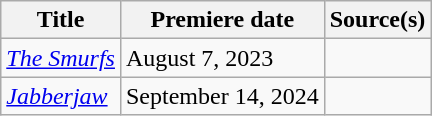<table class="wikitable sortable">
<tr>
<th>Title</th>
<th>Premiere date</th>
<th>Source(s)</th>
</tr>
<tr>
<td><em><a href='#'>The Smurfs</a></em></td>
<td>August 7, 2023</td>
<td></td>
</tr>
<tr>
<td><em><a href='#'>Jabberjaw</a></em></td>
<td>September 14, 2024</td>
<td></td>
</tr>
</table>
